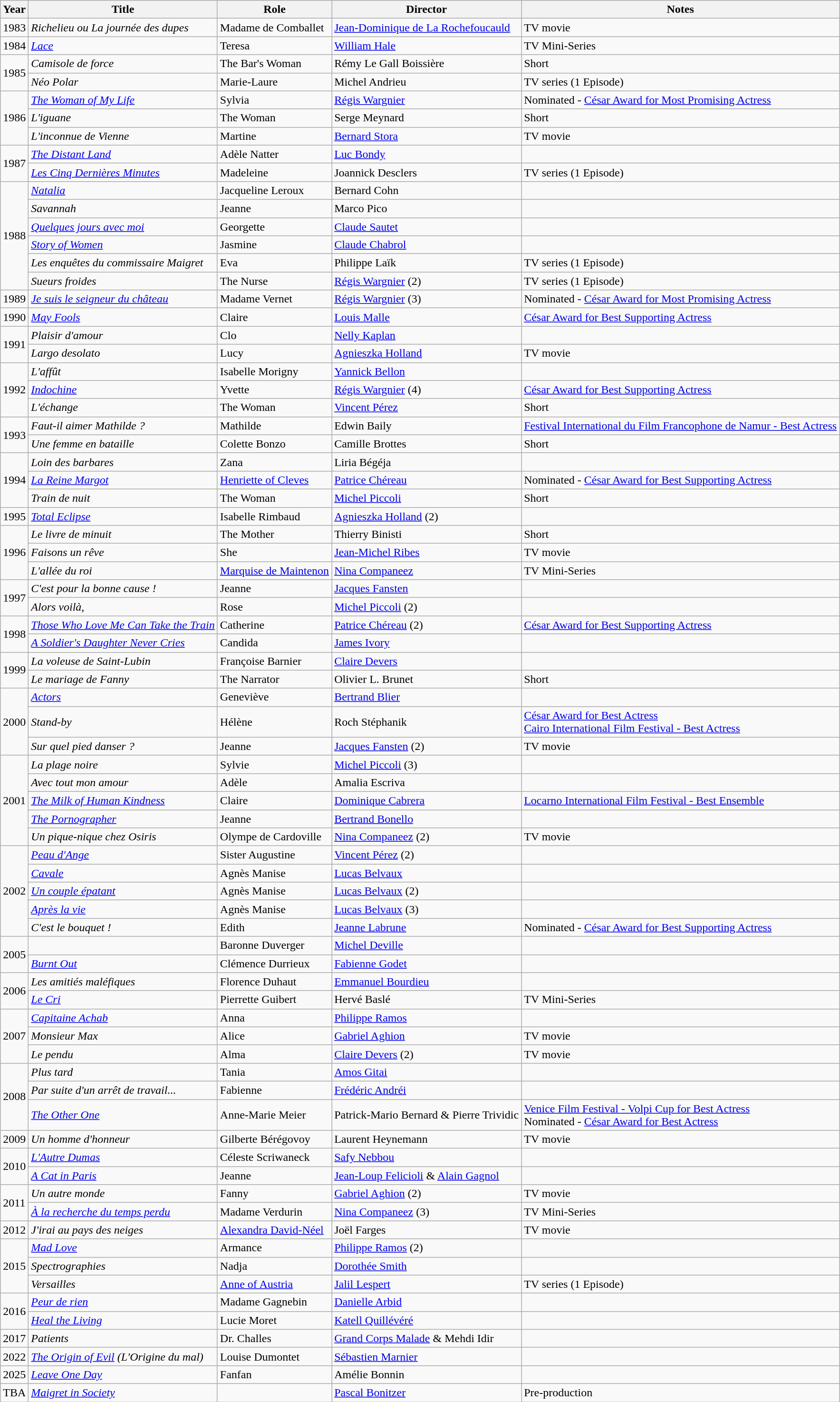<table class="wikitable sortable">
<tr>
<th>Year</th>
<th>Title</th>
<th>Role</th>
<th>Director</th>
<th class="unsortable">Notes</th>
</tr>
<tr>
<td>1983</td>
<td><em>Richelieu ou La journée des dupes</em></td>
<td>Madame de Comballet</td>
<td><a href='#'>Jean-Dominique de La Rochefoucauld</a></td>
<td>TV movie</td>
</tr>
<tr>
<td>1984</td>
<td><em><a href='#'>Lace</a></em></td>
<td>Teresa</td>
<td><a href='#'>William Hale</a></td>
<td>TV Mini-Series</td>
</tr>
<tr>
<td rowspan=2>1985</td>
<td><em>Camisole de force</em></td>
<td>The Bar's Woman</td>
<td>Rémy Le Gall Boissière</td>
<td>Short</td>
</tr>
<tr>
<td><em>Néo Polar</em></td>
<td>Marie-Laure</td>
<td>Michel Andrieu</td>
<td>TV series (1 Episode)</td>
</tr>
<tr>
<td rowspan=3>1986</td>
<td><em><a href='#'>The Woman of My Life</a></em></td>
<td>Sylvia</td>
<td><a href='#'>Régis Wargnier</a></td>
<td>Nominated - <a href='#'>César Award for Most Promising Actress</a></td>
</tr>
<tr>
<td><em>L'iguane</em></td>
<td>The Woman</td>
<td>Serge Meynard</td>
<td>Short</td>
</tr>
<tr>
<td><em>L'inconnue de Vienne</em></td>
<td>Martine</td>
<td><a href='#'>Bernard Stora</a></td>
<td>TV movie</td>
</tr>
<tr>
<td rowspan=2>1987</td>
<td><em><a href='#'>The Distant Land</a></em></td>
<td>Adèle Natter</td>
<td><a href='#'>Luc Bondy</a></td>
<td></td>
</tr>
<tr>
<td><em><a href='#'>Les Cinq Dernières Minutes</a></em></td>
<td>Madeleine</td>
<td>Joannick Desclers</td>
<td>TV series (1 Episode)</td>
</tr>
<tr>
<td rowspan=6>1988</td>
<td><em><a href='#'>Natalia</a></em></td>
<td>Jacqueline Leroux</td>
<td>Bernard Cohn</td>
<td></td>
</tr>
<tr>
<td><em>Savannah</em></td>
<td>Jeanne</td>
<td>Marco Pico</td>
<td></td>
</tr>
<tr>
<td><em><a href='#'>Quelques jours avec moi</a></em></td>
<td>Georgette</td>
<td><a href='#'>Claude Sautet</a></td>
<td></td>
</tr>
<tr>
<td><em><a href='#'>Story of Women</a></em></td>
<td>Jasmine</td>
<td><a href='#'>Claude Chabrol</a></td>
<td></td>
</tr>
<tr>
<td><em>Les enquêtes du commissaire Maigret</em></td>
<td>Eva</td>
<td>Philippe Laïk</td>
<td>TV series (1 Episode)</td>
</tr>
<tr>
<td><em>Sueurs froides</em></td>
<td>The Nurse</td>
<td><a href='#'>Régis Wargnier</a> (2)</td>
<td>TV series (1 Episode)</td>
</tr>
<tr>
<td>1989</td>
<td><em><a href='#'>Je suis le seigneur du château</a></em></td>
<td>Madame Vernet</td>
<td><a href='#'>Régis Wargnier</a> (3)</td>
<td>Nominated - <a href='#'>César Award for Most Promising Actress</a></td>
</tr>
<tr>
<td>1990</td>
<td><em><a href='#'>May Fools</a></em></td>
<td>Claire</td>
<td><a href='#'>Louis Malle</a></td>
<td><a href='#'>César Award for Best Supporting Actress</a></td>
</tr>
<tr>
<td rowspan=2>1991</td>
<td><em>Plaisir d'amour</em></td>
<td>Clo</td>
<td><a href='#'>Nelly Kaplan</a></td>
<td></td>
</tr>
<tr>
<td><em>Largo desolato</em></td>
<td>Lucy</td>
<td><a href='#'>Agnieszka Holland</a></td>
<td>TV movie</td>
</tr>
<tr>
<td rowspan=3>1992</td>
<td><em>L'affût</em></td>
<td>Isabelle Morigny</td>
<td><a href='#'>Yannick Bellon</a></td>
<td></td>
</tr>
<tr>
<td><em><a href='#'>Indochine</a></em></td>
<td>Yvette</td>
<td><a href='#'>Régis Wargnier</a> (4)</td>
<td><a href='#'>César Award for Best Supporting Actress</a></td>
</tr>
<tr>
<td><em>L'échange</em></td>
<td>The Woman</td>
<td><a href='#'>Vincent Pérez</a></td>
<td>Short</td>
</tr>
<tr>
<td rowspan=2>1993</td>
<td><em>Faut-il aimer Mathilde ?</em></td>
<td>Mathilde</td>
<td>Edwin Baily</td>
<td><a href='#'>Festival International du Film Francophone de Namur - Best Actress</a></td>
</tr>
<tr>
<td><em>Une femme en bataille</em></td>
<td>Colette Bonzo</td>
<td>Camille Brottes</td>
<td>Short</td>
</tr>
<tr>
<td rowspan=3>1994</td>
<td><em>Loin des barbares</em></td>
<td>Zana</td>
<td>Liria Bégéja</td>
<td></td>
</tr>
<tr>
<td><em><a href='#'>La Reine Margot</a></em></td>
<td><a href='#'>Henriette of Cleves</a></td>
<td><a href='#'>Patrice Chéreau</a></td>
<td>Nominated - <a href='#'>César Award for Best Supporting Actress</a></td>
</tr>
<tr>
<td><em>Train de nuit</em></td>
<td>The Woman</td>
<td><a href='#'>Michel Piccoli</a></td>
<td>Short</td>
</tr>
<tr>
<td>1995</td>
<td><em><a href='#'>Total Eclipse</a></em></td>
<td>Isabelle Rimbaud</td>
<td><a href='#'>Agnieszka Holland</a> (2)</td>
<td></td>
</tr>
<tr>
<td rowspan=3>1996</td>
<td><em>Le livre de minuit</em></td>
<td>The Mother</td>
<td>Thierry Binisti</td>
<td>Short</td>
</tr>
<tr>
<td><em>Faisons un rêve</em></td>
<td>She</td>
<td><a href='#'>Jean-Michel Ribes</a></td>
<td>TV movie</td>
</tr>
<tr>
<td><em>L'allée du roi</em></td>
<td><a href='#'>Marquise de Maintenon</a></td>
<td><a href='#'>Nina Companeez</a></td>
<td>TV Mini-Series</td>
</tr>
<tr>
<td rowspan=2>1997</td>
<td><em>C'est pour la bonne cause !</em></td>
<td>Jeanne</td>
<td><a href='#'>Jacques Fansten</a></td>
<td></td>
</tr>
<tr>
<td><em>Alors voilà,</em></td>
<td>Rose</td>
<td><a href='#'>Michel Piccoli</a> (2)</td>
<td></td>
</tr>
<tr>
<td rowspan=2>1998</td>
<td><em><a href='#'>Those Who Love Me Can Take the Train</a></em></td>
<td>Catherine</td>
<td><a href='#'>Patrice Chéreau</a> (2)</td>
<td><a href='#'>César Award for Best Supporting Actress</a></td>
</tr>
<tr>
<td><em><a href='#'>A Soldier's Daughter Never Cries</a></em></td>
<td>Candida</td>
<td><a href='#'>James Ivory</a></td>
<td></td>
</tr>
<tr>
<td rowspan=2>1999</td>
<td><em>La voleuse de Saint-Lubin</em></td>
<td>Françoise Barnier</td>
<td><a href='#'>Claire Devers</a></td>
<td></td>
</tr>
<tr>
<td><em>Le mariage de Fanny</em></td>
<td>The Narrator</td>
<td>Olivier L. Brunet</td>
<td>Short</td>
</tr>
<tr>
<td rowspan=3>2000</td>
<td><em><a href='#'>Actors</a></em></td>
<td>Geneviève</td>
<td><a href='#'>Bertrand Blier</a></td>
<td></td>
</tr>
<tr>
<td><em>Stand-by</em></td>
<td>Hélène</td>
<td>Roch Stéphanik</td>
<td><a href='#'>César Award for Best Actress</a><br><a href='#'>Cairo International Film Festival - Best Actress</a></td>
</tr>
<tr>
<td><em>Sur quel pied danser ?</em></td>
<td>Jeanne</td>
<td><a href='#'>Jacques Fansten</a> (2)</td>
<td>TV movie</td>
</tr>
<tr>
<td rowspan=5>2001</td>
<td><em>La plage noire</em></td>
<td>Sylvie</td>
<td><a href='#'>Michel Piccoli</a> (3)</td>
<td></td>
</tr>
<tr>
<td><em>Avec tout mon amour</em></td>
<td>Adèle</td>
<td>Amalia Escriva</td>
<td></td>
</tr>
<tr>
<td><em><a href='#'>The Milk of Human Kindness</a></em></td>
<td>Claire</td>
<td><a href='#'>Dominique Cabrera</a></td>
<td><a href='#'>Locarno International Film Festival - Best Ensemble</a></td>
</tr>
<tr>
<td><em><a href='#'>The Pornographer</a></em></td>
<td>Jeanne</td>
<td><a href='#'>Bertrand Bonello</a></td>
<td></td>
</tr>
<tr>
<td><em>Un pique-nique chez Osiris</em></td>
<td>Olympe de Cardoville</td>
<td><a href='#'>Nina Companeez</a> (2)</td>
<td>TV movie</td>
</tr>
<tr>
<td rowspan=5>2002</td>
<td><em><a href='#'>Peau d'Ange</a></em></td>
<td>Sister Augustine</td>
<td><a href='#'>Vincent Pérez</a> (2)</td>
<td></td>
</tr>
<tr>
<td><em><a href='#'>Cavale</a></em></td>
<td>Agnès Manise</td>
<td><a href='#'>Lucas Belvaux</a></td>
<td></td>
</tr>
<tr>
<td><em><a href='#'>Un couple épatant</a></em></td>
<td>Agnès Manise</td>
<td><a href='#'>Lucas Belvaux</a> (2)</td>
<td></td>
</tr>
<tr>
<td><em><a href='#'>Après la vie</a></em></td>
<td>Agnès Manise</td>
<td><a href='#'>Lucas Belvaux</a> (3)</td>
<td></td>
</tr>
<tr>
<td><em>C'est le bouquet !</em></td>
<td>Edith</td>
<td><a href='#'>Jeanne Labrune</a></td>
<td>Nominated - <a href='#'>César Award for Best Supporting Actress</a></td>
</tr>
<tr>
<td rowspan=2>2005</td>
<td><em></em></td>
<td>Baronne Duverger</td>
<td><a href='#'>Michel Deville</a></td>
<td></td>
</tr>
<tr>
<td><em><a href='#'>Burnt Out</a></em></td>
<td>Clémence Durrieux</td>
<td><a href='#'>Fabienne Godet</a></td>
<td></td>
</tr>
<tr>
<td rowspan=2>2006</td>
<td><em>Les amitiés maléfiques</em></td>
<td>Florence Duhaut</td>
<td><a href='#'>Emmanuel Bourdieu</a></td>
<td></td>
</tr>
<tr>
<td><em><a href='#'>Le Cri</a></em></td>
<td>Pierrette Guibert</td>
<td>Hervé Baslé</td>
<td>TV Mini-Series</td>
</tr>
<tr>
<td rowspan=3>2007</td>
<td><em><a href='#'>Capitaine Achab</a></em></td>
<td>Anna</td>
<td><a href='#'>Philippe Ramos</a></td>
<td></td>
</tr>
<tr>
<td><em>Monsieur Max</em></td>
<td>Alice</td>
<td><a href='#'>Gabriel Aghion</a></td>
<td>TV movie</td>
</tr>
<tr>
<td><em>Le pendu</em></td>
<td>Alma</td>
<td><a href='#'>Claire Devers</a> (2)</td>
<td>TV movie</td>
</tr>
<tr>
<td rowspan=3>2008</td>
<td><em>Plus tard</em></td>
<td>Tania</td>
<td><a href='#'>Amos Gitai</a></td>
<td></td>
</tr>
<tr>
<td><em>Par suite d'un arrêt de travail...</em></td>
<td>Fabienne</td>
<td><a href='#'>Frédéric Andréi</a></td>
<td></td>
</tr>
<tr>
<td><em><a href='#'>The Other One</a></em></td>
<td>Anne-Marie Meier</td>
<td>Patrick-Mario Bernard & Pierre Trividic</td>
<td><a href='#'>Venice Film Festival - Volpi Cup for Best Actress</a><br>Nominated - <a href='#'>César Award for Best Actress</a></td>
</tr>
<tr>
<td>2009</td>
<td><em>Un homme d'honneur</em></td>
<td>Gilberte Bérégovoy</td>
<td>Laurent Heynemann</td>
<td>TV movie</td>
</tr>
<tr>
<td rowspan=2>2010</td>
<td><em><a href='#'>L'Autre Dumas</a></em></td>
<td>Céleste Scriwaneck</td>
<td><a href='#'>Safy Nebbou</a></td>
<td></td>
</tr>
<tr>
<td><em><a href='#'>A Cat in Paris</a></em></td>
<td>Jeanne</td>
<td><a href='#'>Jean-Loup Felicioli</a> & <a href='#'>Alain Gagnol</a></td>
<td></td>
</tr>
<tr>
<td rowspan=2>2011</td>
<td><em>Un autre monde</em></td>
<td>Fanny</td>
<td><a href='#'>Gabriel Aghion</a> (2)</td>
<td>TV movie</td>
</tr>
<tr>
<td><em><a href='#'>À la recherche du temps perdu</a></em></td>
<td>Madame Verdurin</td>
<td><a href='#'>Nina Companeez</a> (3)</td>
<td>TV Mini-Series</td>
</tr>
<tr>
<td>2012</td>
<td><em>J'irai au pays des neiges</em></td>
<td><a href='#'>Alexandra David-Néel</a></td>
<td>Joël Farges</td>
<td>TV movie</td>
</tr>
<tr>
<td rowspan=3>2015</td>
<td><em><a href='#'>Mad Love</a></em></td>
<td>Armance</td>
<td><a href='#'>Philippe Ramos</a> (2)</td>
<td></td>
</tr>
<tr>
<td><em>Spectrographies</em></td>
<td>Nadja</td>
<td><a href='#'>Dorothée Smith</a></td>
<td></td>
</tr>
<tr>
<td><em>Versailles</em></td>
<td><a href='#'>Anne of Austria</a></td>
<td><a href='#'>Jalil Lespert</a></td>
<td>TV series (1 Episode)</td>
</tr>
<tr>
<td rowspan=2>2016</td>
<td><em><a href='#'>Peur de rien</a></em></td>
<td>Madame Gagnebin</td>
<td><a href='#'>Danielle Arbid</a></td>
<td></td>
</tr>
<tr>
<td><em><a href='#'>Heal the Living</a></em></td>
<td>Lucie Moret</td>
<td><a href='#'>Katell Quillévéré</a></td>
<td></td>
</tr>
<tr>
<td>2017</td>
<td><em>Patients</em></td>
<td>Dr. Challes</td>
<td><a href='#'>Grand Corps Malade</a> & Mehdi Idir</td>
<td></td>
</tr>
<tr>
<td>2022</td>
<td><em><a href='#'>The Origin of Evil</a> (L'Origine du mal)</em></td>
<td>Louise Dumontet</td>
<td><a href='#'>Sébastien Marnier</a></td>
<td></td>
</tr>
<tr>
<td>2025</td>
<td><em><a href='#'>Leave One Day</a></em></td>
<td>Fanfan</td>
<td>Amélie Bonnin</td>
<td></td>
</tr>
<tr>
<td>TBA</td>
<td><em><a href='#'>Maigret in Society</a></em></td>
<td></td>
<td><a href='#'>Pascal Bonitzer</a></td>
<td>Pre-production</td>
</tr>
</table>
